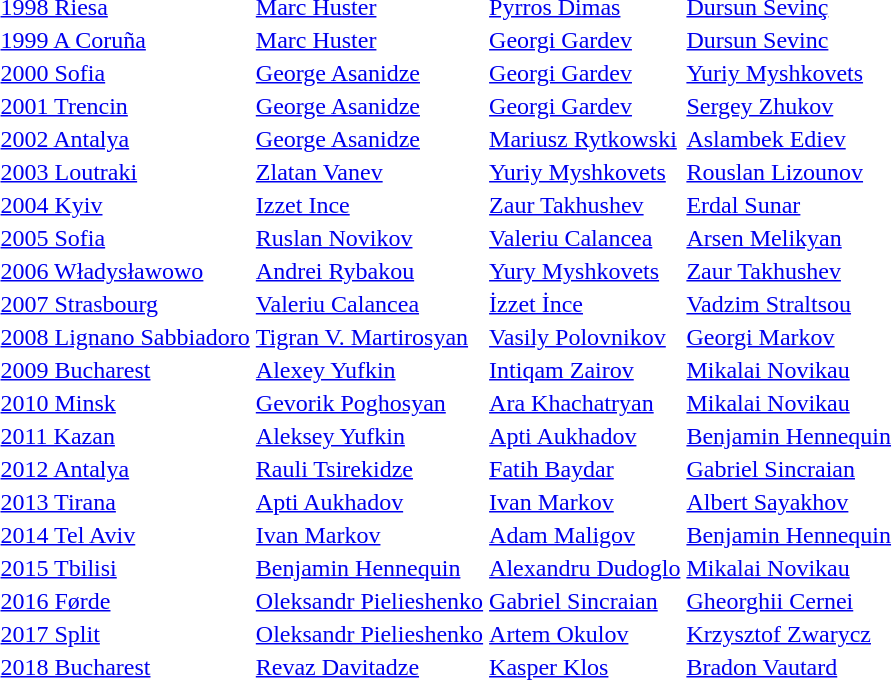<table>
<tr>
<td><a href='#'>1998 Riesa</a></td>
<td> <a href='#'>Marc Huster</a></td>
<td> <a href='#'>Pyrros Dimas</a></td>
<td> <a href='#'>Dursun Sevinç</a></td>
</tr>
<tr>
<td><a href='#'>1999 A Coruña</a></td>
<td> <a href='#'>Marc Huster</a></td>
<td> <a href='#'>Georgi Gardev</a></td>
<td> <a href='#'>Dursun Sevinc</a></td>
</tr>
<tr>
<td><a href='#'>2000 Sofia</a></td>
<td> <a href='#'>George Asanidze</a></td>
<td> <a href='#'>Georgi Gardev</a></td>
<td> <a href='#'>Yuriy Myshkovets</a></td>
</tr>
<tr>
<td><a href='#'>2001 Trencin</a></td>
<td> <a href='#'>George Asanidze</a></td>
<td> <a href='#'>Georgi Gardev</a></td>
<td> <a href='#'>Sergey Zhukov</a></td>
</tr>
<tr>
<td><a href='#'>2002 Antalya</a></td>
<td> <a href='#'>George Asanidze</a></td>
<td> <a href='#'>Mariusz Rytkowski</a></td>
<td> <a href='#'>Aslambek Ediev</a></td>
</tr>
<tr>
<td><a href='#'>2003 Loutraki</a></td>
<td> <a href='#'>Zlatan Vanev</a></td>
<td> <a href='#'>Yuriy Myshkovets</a></td>
<td> <a href='#'>Rouslan Lizounov</a></td>
</tr>
<tr>
<td><a href='#'>2004 Kyiv</a></td>
<td> <a href='#'>Izzet Ince</a></td>
<td> <a href='#'>Zaur Takhushev</a></td>
<td> <a href='#'>Erdal Sunar</a></td>
</tr>
<tr>
<td><a href='#'>2005 Sofia</a></td>
<td> <a href='#'>Ruslan Novikov</a></td>
<td> <a href='#'>Valeriu Calancea</a></td>
<td> <a href='#'>Arsen Melikyan</a></td>
</tr>
<tr>
<td><a href='#'>2006 Władysławowo</a></td>
<td> <a href='#'>Andrei Rybakou</a></td>
<td> <a href='#'>Yury Myshkovets</a></td>
<td> <a href='#'>Zaur Takhushev</a></td>
</tr>
<tr>
<td><a href='#'>2007 Strasbourg</a></td>
<td> <a href='#'>Valeriu Calancea</a></td>
<td> <a href='#'>İzzet İnce</a></td>
<td> <a href='#'>Vadzim Straltsou</a></td>
</tr>
<tr>
<td><a href='#'>2008 Lignano Sabbiadoro</a></td>
<td> <a href='#'>Tigran V. Martirosyan</a></td>
<td> <a href='#'>Vasily Polovnikov</a></td>
<td> <a href='#'>Georgi Markov</a></td>
</tr>
<tr>
<td><a href='#'>2009 Bucharest</a></td>
<td> <a href='#'>Alexey Yufkin</a></td>
<td> <a href='#'>Intiqam Zairov</a></td>
<td> <a href='#'>Mikalai Novikau</a></td>
</tr>
<tr>
<td><a href='#'>2010 Minsk</a></td>
<td> <a href='#'>Gevorik Poghosyan</a></td>
<td> <a href='#'>Ara Khachatryan</a></td>
<td> <a href='#'>Mikalai Novikau</a></td>
</tr>
<tr>
<td><a href='#'>2011 Kazan</a></td>
<td> <a href='#'>Aleksey Yufkin</a></td>
<td> <a href='#'>Apti Aukhadov</a></td>
<td> <a href='#'>Benjamin Hennequin</a></td>
</tr>
<tr>
<td><a href='#'>2012 Antalya</a></td>
<td> <a href='#'>Rauli Tsirekidze </a></td>
<td> <a href='#'>Fatih Baydar </a></td>
<td> <a href='#'>Gabriel Sincraian </a></td>
</tr>
<tr>
<td><a href='#'>2013 Tirana</a></td>
<td> <a href='#'>Apti Aukhadov </a></td>
<td> <a href='#'>Ivan Markov</a></td>
<td> <a href='#'>Albert Sayakhov</a></td>
</tr>
<tr>
<td><a href='#'>2014 Tel Aviv</a></td>
<td> <a href='#'>Ivan Markov</a></td>
<td> <a href='#'>Adam Maligov</a></td>
<td> <a href='#'>Benjamin Hennequin</a></td>
</tr>
<tr>
<td><a href='#'>2015 Tbilisi</a></td>
<td> <a href='#'>Benjamin Hennequin</a></td>
<td> <a href='#'>Alexandru Dudoglo</a></td>
<td> <a href='#'>Mikalai Novikau</a></td>
</tr>
<tr>
<td><a href='#'>2016 Førde</a></td>
<td> <a href='#'>Oleksandr Pielieshenko</a></td>
<td> <a href='#'>Gabriel Sincraian</a></td>
<td> <a href='#'>Gheorghii Cernei</a></td>
</tr>
<tr>
<td><a href='#'>2017 Split</a></td>
<td> <a href='#'>Oleksandr Pielieshenko</a></td>
<td> <a href='#'>Artem Okulov</a></td>
<td> <a href='#'>Krzysztof Zwarycz</a></td>
</tr>
<tr>
<td><a href='#'>2018 Bucharest</a></td>
<td> <a href='#'>Revaz Davitadze</a></td>
<td> <a href='#'>Kasper Klos</a></td>
<td> <a href='#'>Bradon Vautard</a></td>
</tr>
</table>
